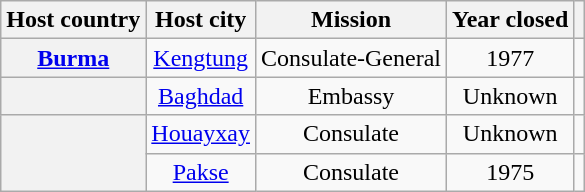<table class="wikitable plainrowheaders" style="text-align:center;">
<tr>
<th scope="col">Host country</th>
<th scope="col">Host city</th>
<th scope="col">Mission</th>
<th scope="col">Year closed</th>
<th scope="col"></th>
</tr>
<tr>
<th scope="row"> <a href='#'>Burma</a></th>
<td><a href='#'>Kengtung</a></td>
<td>Consulate-General</td>
<td>1977</td>
<td></td>
</tr>
<tr>
<th scope="row"></th>
<td><a href='#'>Baghdad</a></td>
<td>Embassy</td>
<td>Unknown</td>
<td></td>
</tr>
<tr>
<th rowspan="2" scope="row"></th>
<td><a href='#'>Houayxay</a></td>
<td>Consulate</td>
<td>Unknown</td>
<td></td>
</tr>
<tr>
<td><a href='#'>Pakse</a></td>
<td>Consulate</td>
<td>1975</td>
<td></td>
</tr>
</table>
